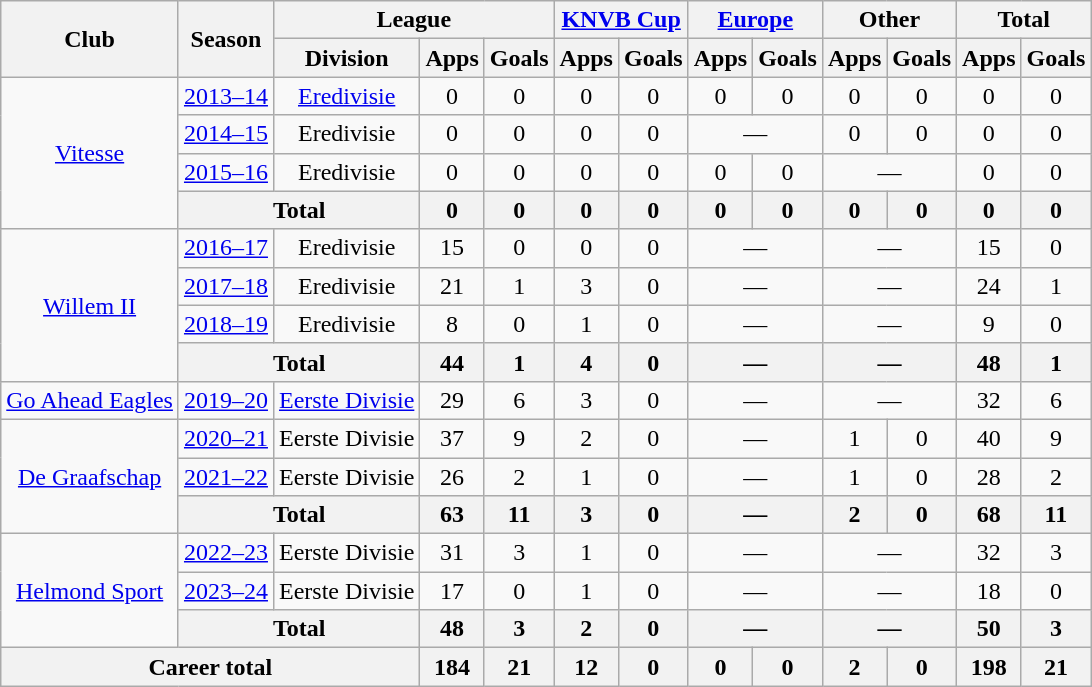<table class="wikitable" style="text-align:center">
<tr>
<th rowspan="2">Club</th>
<th rowspan="2">Season</th>
<th colspan="3">League</th>
<th colspan="2"><a href='#'>KNVB Cup</a></th>
<th colspan="2"><a href='#'>Europe</a></th>
<th colspan="2">Other</th>
<th colspan="2">Total</th>
</tr>
<tr>
<th>Division</th>
<th>Apps</th>
<th>Goals</th>
<th>Apps</th>
<th>Goals</th>
<th>Apps</th>
<th>Goals</th>
<th>Apps</th>
<th>Goals</th>
<th>Apps</th>
<th>Goals</th>
</tr>
<tr>
<td rowspan="4"><a href='#'>Vitesse</a></td>
<td><a href='#'>2013–14</a></td>
<td><a href='#'>Eredivisie</a></td>
<td>0</td>
<td>0</td>
<td>0</td>
<td>0</td>
<td>0</td>
<td>0</td>
<td>0</td>
<td>0</td>
<td>0</td>
<td>0</td>
</tr>
<tr>
<td><a href='#'>2014–15</a></td>
<td>Eredivisie</td>
<td>0</td>
<td>0</td>
<td>0</td>
<td>0</td>
<td colspan="2">—</td>
<td>0</td>
<td>0</td>
<td>0</td>
<td>0</td>
</tr>
<tr>
<td><a href='#'>2015–16</a></td>
<td>Eredivisie</td>
<td>0</td>
<td>0</td>
<td>0</td>
<td>0</td>
<td>0</td>
<td>0</td>
<td colspan="2">—</td>
<td>0</td>
<td>0</td>
</tr>
<tr>
<th colspan="2">Total</th>
<th>0</th>
<th>0</th>
<th>0</th>
<th>0</th>
<th>0</th>
<th>0</th>
<th>0</th>
<th>0</th>
<th>0</th>
<th>0</th>
</tr>
<tr>
<td rowspan="4"><a href='#'>Willem II</a></td>
<td><a href='#'>2016–17</a></td>
<td>Eredivisie</td>
<td>15</td>
<td>0</td>
<td>0</td>
<td>0</td>
<td colspan="2">—</td>
<td colspan="2">—</td>
<td>15</td>
<td>0</td>
</tr>
<tr>
<td><a href='#'>2017–18</a></td>
<td>Eredivisie</td>
<td>21</td>
<td>1</td>
<td>3</td>
<td>0</td>
<td colspan="2">—</td>
<td colspan="2">—</td>
<td>24</td>
<td>1</td>
</tr>
<tr>
<td><a href='#'>2018–19</a></td>
<td>Eredivisie</td>
<td>8</td>
<td>0</td>
<td>1</td>
<td>0</td>
<td colspan="2">—</td>
<td colspan="2">—</td>
<td>9</td>
<td>0</td>
</tr>
<tr>
<th colspan="2">Total</th>
<th>44</th>
<th>1</th>
<th>4</th>
<th>0</th>
<th colspan="2">—</th>
<th colspan="2">—</th>
<th>48</th>
<th>1</th>
</tr>
<tr>
<td rowspan="1"><a href='#'>Go Ahead Eagles</a></td>
<td><a href='#'>2019–20</a></td>
<td><a href='#'>Eerste Divisie</a></td>
<td>29</td>
<td>6</td>
<td>3</td>
<td>0</td>
<td colspan="2">—</td>
<td colspan="2">—</td>
<td>32</td>
<td>6</td>
</tr>
<tr>
<td rowspan="3"><a href='#'>De Graafschap</a></td>
<td><a href='#'>2020–21</a></td>
<td>Eerste Divisie</td>
<td>37</td>
<td>9</td>
<td>2</td>
<td>0</td>
<td colspan="2">—</td>
<td>1</td>
<td>0</td>
<td>40</td>
<td>9</td>
</tr>
<tr>
<td><a href='#'>2021–22</a></td>
<td>Eerste Divisie</td>
<td>26</td>
<td>2</td>
<td>1</td>
<td>0</td>
<td colspan="2">—</td>
<td>1</td>
<td>0</td>
<td>28</td>
<td>2</td>
</tr>
<tr>
<th colspan="2">Total</th>
<th>63</th>
<th>11</th>
<th>3</th>
<th>0</th>
<th colspan="2">—</th>
<th>2</th>
<th>0</th>
<th>68</th>
<th>11</th>
</tr>
<tr>
<td rowspan="3"><a href='#'>Helmond Sport</a></td>
<td><a href='#'>2022–23</a></td>
<td>Eerste Divisie</td>
<td>31</td>
<td>3</td>
<td>1</td>
<td>0</td>
<td colspan="2">—</td>
<td colspan="2">—</td>
<td>32</td>
<td>3</td>
</tr>
<tr>
<td><a href='#'>2023–24</a></td>
<td>Eerste Divisie</td>
<td>17</td>
<td>0</td>
<td>1</td>
<td>0</td>
<td colspan="2">—</td>
<td colspan="2">—</td>
<td>18</td>
<td>0</td>
</tr>
<tr>
<th colspan="2">Total</th>
<th>48</th>
<th>3</th>
<th>2</th>
<th>0</th>
<th colspan="2">—</th>
<th colspan="2">—</th>
<th>50</th>
<th>3</th>
</tr>
<tr>
<th colspan="3">Career total</th>
<th>184</th>
<th>21</th>
<th>12</th>
<th>0</th>
<th>0</th>
<th>0</th>
<th>2</th>
<th>0</th>
<th>198</th>
<th>21</th>
</tr>
</table>
